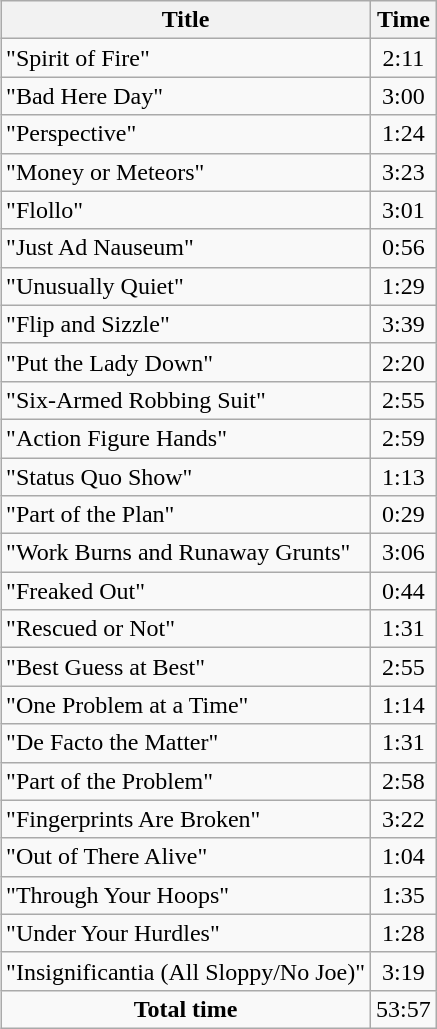<table class="wikitable sortable" style="float:right; clear:right; margin-left: 1.4em;">
<tr>
<th scope="col">Title</th>
<th scope="col">Time</th>
</tr>
<tr>
<td>"Spirit of Fire"</td>
<td style="text-align: center">2:11</td>
</tr>
<tr>
<td>"Bad Here Day"</td>
<td style="text-align: center">3:00</td>
</tr>
<tr>
<td>"Perspective"</td>
<td style="text-align: center">1:24</td>
</tr>
<tr>
<td>"Money or Meteors"</td>
<td style="text-align: center">3:23</td>
</tr>
<tr>
<td>"Flollo"</td>
<td style="text-align: center">3:01</td>
</tr>
<tr>
<td>"Just Ad Nauseum"</td>
<td style="text-align: center">0:56</td>
</tr>
<tr>
<td>"Unusually Quiet"</td>
<td style="text-align: center">1:29</td>
</tr>
<tr>
<td>"Flip and Sizzle"</td>
<td style="text-align: center">3:39</td>
</tr>
<tr>
<td>"Put the Lady Down"</td>
<td style="text-align: center">2:20</td>
</tr>
<tr>
<td>"Six-Armed Robbing Suit"</td>
<td style="text-align: center">2:55</td>
</tr>
<tr>
<td>"Action Figure Hands"</td>
<td style="text-align: center">2:59</td>
</tr>
<tr>
<td>"Status Quo Show"</td>
<td style="text-align: center">1:13</td>
</tr>
<tr>
<td>"Part of the Plan"</td>
<td style="text-align: center">0:29</td>
</tr>
<tr>
<td>"Work Burns and Runaway Grunts"</td>
<td style="text-align: center">3:06</td>
</tr>
<tr>
<td>"Freaked Out"</td>
<td style="text-align: center">0:44</td>
</tr>
<tr>
<td>"Rescued or Not"</td>
<td style="text-align: center">1:31</td>
</tr>
<tr>
<td>"Best Guess at Best"</td>
<td style="text-align: center">2:55</td>
</tr>
<tr>
<td>"One Problem at a Time"</td>
<td style="text-align: center">1:14</td>
</tr>
<tr>
<td>"De Facto the Matter"</td>
<td style="text-align: center">1:31</td>
</tr>
<tr>
<td>"Part of the Problem"</td>
<td style="text-align: center">2:58</td>
</tr>
<tr>
<td>"Fingerprints Are Broken"</td>
<td style="text-align: center">3:22</td>
</tr>
<tr>
<td>"Out of There Alive"</td>
<td style="text-align: center">1:04</td>
</tr>
<tr>
<td>"Through Your Hoops"</td>
<td style="text-align: center">1:35</td>
</tr>
<tr>
<td>"Under Your Hurdles"</td>
<td style="text-align: center">1:28</td>
</tr>
<tr>
<td>"Insignificantia (All Sloppy/No Joe)"</td>
<td style="text-align: center">3:19</td>
</tr>
<tr class="sortbottom" style="text-align: center">
<td><strong>Total time</strong></td>
<td>53:57</td>
</tr>
</table>
